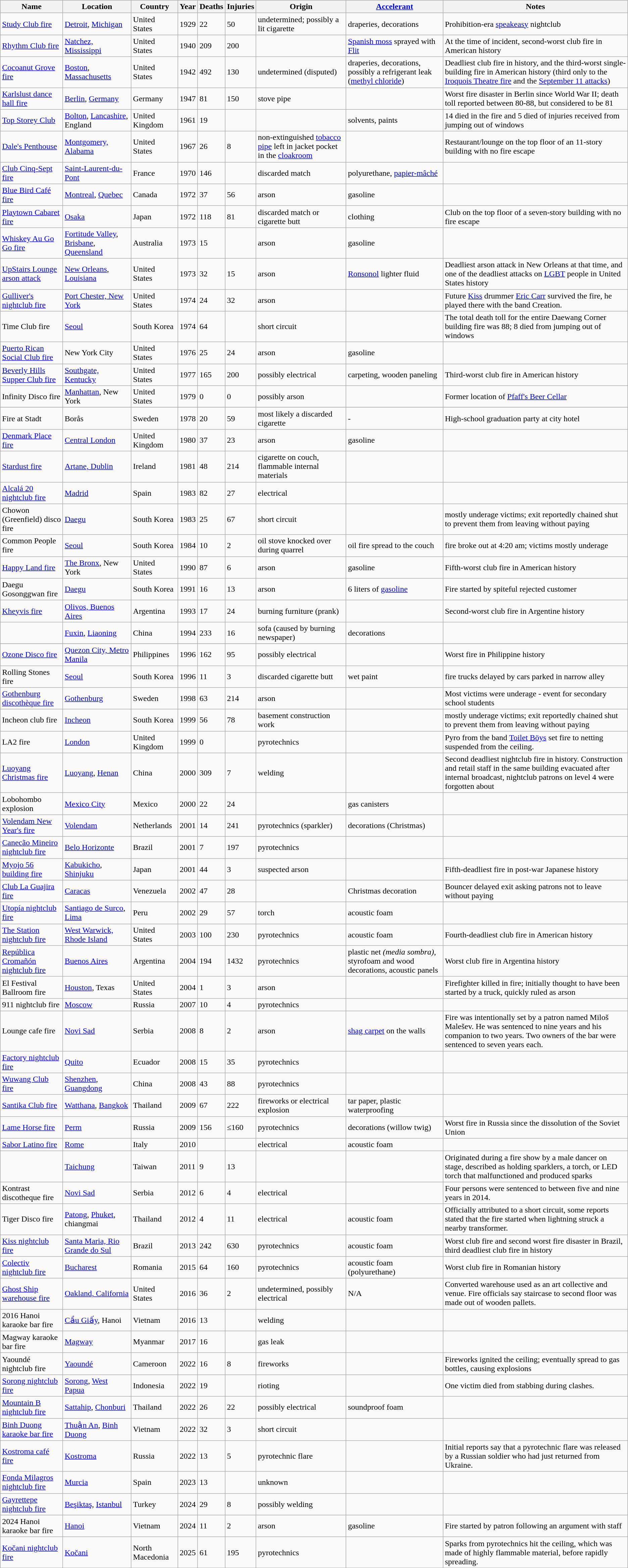<table class="wikitable sortable">
<tr>
<th>Name</th>
<th>Location</th>
<th>Country</th>
<th>Year</th>
<th>Deaths</th>
<th>Injuries</th>
<th>Origin</th>
<th><a href='#'>Accelerant</a></th>
<th>Notes</th>
</tr>
<tr>
<td><a href='#'>Study Club fire</a></td>
<td><a href='#'>Detroit</a>, <a href='#'>Michigan</a></td>
<td>United States</td>
<td>1929</td>
<td>22</td>
<td>50</td>
<td>undetermined; possibly a lit cigarette</td>
<td>draperies, decorations</td>
<td>Prohibition-era <a href='#'>speakeasy</a> nightclub</td>
</tr>
<tr>
<td><a href='#'>Rhythm Club fire</a></td>
<td><a href='#'>Natchez, Mississippi</a></td>
<td>United States</td>
<td>1940</td>
<td>209</td>
<td>200</td>
<td></td>
<td><a href='#'>Spanish moss</a> sprayed with <a href='#'>Flit</a></td>
<td>At the time of incident, second-worst club fire in American history</td>
</tr>
<tr>
<td><a href='#'>Cocoanut Grove fire</a></td>
<td><a href='#'>Boston</a>, <a href='#'>Massachusetts</a></td>
<td>United States</td>
<td>1942</td>
<td>492</td>
<td>130</td>
<td>undetermined (disputed)</td>
<td>draperies, decorations, possibly a refrigerant leak (<a href='#'>methyl chloride</a>)</td>
<td>Deadliest club fire in history, and the third-worst single-building fire in American history (third only to the <a href='#'>Iroquois Theatre fire</a> and the <a href='#'>September 11 attacks</a>)</td>
</tr>
<tr>
<td><a href='#'>Karlslust dance hall fire</a></td>
<td><a href='#'>Berlin</a>, <a href='#'>Germany</a></td>
<td>Germany</td>
<td>1947</td>
<td>81</td>
<td>150</td>
<td>stove pipe</td>
<td></td>
<td>Worst fire disaster in Berlin since World War II; death toll reported between 80-88, but considered to be 81</td>
</tr>
<tr>
<td><a href='#'>Top Storey Club</a></td>
<td><a href='#'>Bolton</a>, <a href='#'>Lancashire</a>, England</td>
<td>United Kingdom</td>
<td>1961</td>
<td>19</td>
<td></td>
<td></td>
<td>solvents, paints</td>
<td>14 died in the fire and 5 died of injuries received from jumping out of windows</td>
</tr>
<tr>
<td><a href='#'>Dale's Penthouse</a></td>
<td><a href='#'>Montgomery, Alabama</a></td>
<td>United States</td>
<td>1967</td>
<td>26</td>
<td>8</td>
<td>non-extinguished <a href='#'>tobacco pipe</a> left in jacket pocket in the <a href='#'>cloakroom</a></td>
<td></td>
<td>Restaurant/lounge on the top floor of an 11-story building with no fire escape</td>
</tr>
<tr>
<td><a href='#'>Club Cinq-Sept fire</a></td>
<td><a href='#'>Saint-Laurent-du-Pont</a></td>
<td>France</td>
<td>1970</td>
<td>146</td>
<td></td>
<td>discarded match</td>
<td>polyurethane, <a href='#'>papier-mâché</a></td>
<td></td>
</tr>
<tr>
<td><a href='#'>Blue Bird Café fire</a></td>
<td><a href='#'>Montreal</a>, <a href='#'>Quebec</a></td>
<td>Canada</td>
<td>1972</td>
<td>37</td>
<td>56</td>
<td>arson</td>
<td>gasoline</td>
<td></td>
</tr>
<tr>
<td><a href='#'>Playtown Cabaret fire</a></td>
<td><a href='#'>Osaka</a></td>
<td>Japan</td>
<td>1972</td>
<td>118</td>
<td>81</td>
<td>discarded match or cigarette butt</td>
<td>clothing</td>
<td>Club on the top floor of a seven-story building with no fire escape</td>
</tr>
<tr>
<td><a href='#'>Whiskey Au Go Go fire</a></td>
<td><a href='#'>Fortitude Valley</a>, <a href='#'>Brisbane</a>, <a href='#'>Queensland</a></td>
<td>Australia</td>
<td>1973</td>
<td>15</td>
<td></td>
<td>arson</td>
<td>gasoline</td>
<td></td>
</tr>
<tr>
<td><a href='#'>UpStairs Lounge arson attack</a></td>
<td><a href='#'>New Orleans</a>, <a href='#'>Louisiana</a></td>
<td>United States</td>
<td>1973</td>
<td>32</td>
<td>15</td>
<td>arson</td>
<td><a href='#'>Ronsonol</a> lighter fluid</td>
<td>Deadliest arson attack in New Orleans at that time, and one of the deadliest attacks on <a href='#'>LGBT</a> people in United States history</td>
</tr>
<tr>
<td><a href='#'>Gulliver's nightclub fire</a></td>
<td><a href='#'>Port Chester, New York</a></td>
<td>United States</td>
<td>1974</td>
<td>24</td>
<td>32</td>
<td>arson</td>
<td></td>
<td>Future <a href='#'>Kiss</a> drummer <a href='#'>Eric Carr</a> survived the fire, he played there with the band Creation.</td>
</tr>
<tr>
<td>Time Club fire</td>
<td><a href='#'>Seoul</a></td>
<td>South Korea</td>
<td>1974</td>
<td>64</td>
<td></td>
<td>short circuit</td>
<td></td>
<td>The total death toll for the entire Daewang Corner building fire was 88; 8 died from jumping out of windows</td>
</tr>
<tr>
<td><a href='#'>Puerto Rican Social Club fire</a></td>
<td>New York City</td>
<td>United States</td>
<td>1976</td>
<td>25</td>
<td>24</td>
<td>arson</td>
<td>gasoline</td>
<td></td>
</tr>
<tr>
<td><a href='#'>Beverly Hills Supper Club fire</a></td>
<td><a href='#'>Southgate, Kentucky</a></td>
<td>United States</td>
<td>1977</td>
<td>165</td>
<td>200</td>
<td>possibly electrical</td>
<td>carpeting, wooden paneling</td>
<td>Third-worst club fire in American history</td>
</tr>
<tr>
<td>Infinity Disco fire</td>
<td><a href='#'>Manhattan</a>, New York</td>
<td>United States</td>
<td>1979</td>
<td>0</td>
<td>0</td>
<td>possibly arson</td>
<td></td>
<td>Former location of <a href='#'>Pfaff's Beer Cellar</a></td>
</tr>
<tr>
</tr>
<tr>
<td>Fire at Stadt</td>
<td>Borås</td>
<td>Sweden</td>
<td>1978</td>
<td>20</td>
<td>59</td>
<td>most likely a discarded cigarette</td>
<td>-</td>
<td>High-school graduation party at city hotel</td>
</tr>
<tr>
<td><a href='#'>Denmark Place fire</a></td>
<td><a href='#'>Central London</a></td>
<td>United Kingdom</td>
<td>1980</td>
<td>37</td>
<td>23</td>
<td>arson</td>
<td>gasoline</td>
<td></td>
</tr>
<tr>
<td><a href='#'>Stardust fire</a></td>
<td><a href='#'>Artane, Dublin</a></td>
<td>Ireland</td>
<td>1981</td>
<td>48</td>
<td>214</td>
<td>cigarette on couch, flammable internal materials</td>
<td></td>
<td></td>
</tr>
<tr>
<td><a href='#'>Alcalá 20 nightclub fire</a></td>
<td><a href='#'>Madrid</a></td>
<td>Spain</td>
<td>1983</td>
<td>82</td>
<td>27</td>
<td>electrical</td>
<td></td>
<td></td>
</tr>
<tr>
<td>Chowon (Greenfield) disco fire</td>
<td><a href='#'>Daegu</a></td>
<td>South Korea</td>
<td>1983</td>
<td>25</td>
<td>67</td>
<td>short circuit</td>
<td></td>
<td>mostly underage victims; exit reportedly chained shut to prevent them from leaving without paying</td>
</tr>
<tr>
<td>Common People fire</td>
<td><a href='#'>Seoul</a></td>
<td>South Korea</td>
<td>1984</td>
<td>10</td>
<td>2</td>
<td>oil stove knocked over during quarrel</td>
<td>oil fire spread to the couch</td>
<td>fire broke out at 4:20 am; victims mostly underage</td>
</tr>
<tr>
<td><a href='#'>Happy Land fire</a></td>
<td><a href='#'>The Bronx</a>, New York</td>
<td>United States</td>
<td>1990</td>
<td>87</td>
<td>6</td>
<td>arson</td>
<td>gasoline</td>
<td>Fifth-worst club fire in American history</td>
</tr>
<tr>
<td>Daegu Gosonggwan fire</td>
<td><a href='#'>Daegu</a></td>
<td>South Korea</td>
<td>1991</td>
<td>16</td>
<td>13</td>
<td>arson</td>
<td>6 liters of <a href='#'>gasoline</a></td>
<td>Fire started by spiteful rejected customer</td>
</tr>
<tr>
<td><a href='#'>Kheyvis fire</a></td>
<td><a href='#'>Olivos, Buenos Aires</a></td>
<td>Argentina</td>
<td>1993</td>
<td>17</td>
<td>24</td>
<td>burning furniture (prank)</td>
<td></td>
<td>Second-worst club fire in Argentine history</td>
</tr>
<tr>
<td></td>
<td><a href='#'>Fuxin</a>, <a href='#'>Liaoning</a></td>
<td>China</td>
<td>1994</td>
<td>233</td>
<td>16</td>
<td>sofa (caused by burning newspaper)</td>
<td>decorations</td>
<td></td>
</tr>
<tr>
</tr>
<tr>
<td><a href='#'>Ozone Disco fire</a></td>
<td><a href='#'>Quezon City, Metro Manila</a></td>
<td>Philippines</td>
<td>1996</td>
<td>162</td>
<td>95</td>
<td>possibly electrical</td>
<td></td>
<td>Worst fire in Philippine history</td>
</tr>
<tr>
<td>Rolling Stones fire</td>
<td><a href='#'>Seoul</a></td>
<td>South Korea</td>
<td>1996</td>
<td>11</td>
<td>3</td>
<td>discarded cigarette butt</td>
<td>wet paint</td>
<td>fire trucks delayed by cars parked in narrow alley</td>
</tr>
<tr>
<td><a href='#'>Gothenburg discothèque fire</a></td>
<td><a href='#'>Gothenburg</a></td>
<td>Sweden</td>
<td>1998</td>
<td>63</td>
<td>214</td>
<td>arson</td>
<td></td>
<td>Most victims were underage - event for secondary school students</td>
</tr>
<tr>
<td>Incheon club fire</td>
<td><a href='#'>Incheon</a></td>
<td>South Korea</td>
<td>1999</td>
<td>56</td>
<td>78</td>
<td>basement construction work</td>
<td></td>
<td>mostly underage victims; exit reportedly chained shut to prevent them from leaving without paying</td>
</tr>
<tr>
<td>LA2 fire</td>
<td><a href='#'>London</a></td>
<td>United Kingdom</td>
<td>1999</td>
<td>0</td>
<td></td>
<td>pyrotechnics</td>
<td></td>
<td>Pyro from the band <a href='#'>Toilet Böys</a> set fire to netting suspended from the ceiling. </td>
</tr>
<tr>
<td><a href='#'>Luoyang Christmas fire</a></td>
<td><a href='#'>Luoyang</a>, <a href='#'>Henan</a></td>
<td>China</td>
<td>2000</td>
<td>309</td>
<td>7</td>
<td>welding</td>
<td></td>
<td>Second deadliest nightclub fire in history.  Construction and retail staff in the same building evacuated after internal broadcast, nightclub patrons on level 4 were forgotten about</td>
</tr>
<tr>
<td>Lobohombo explosion</td>
<td><a href='#'>Mexico City</a></td>
<td>Mexico</td>
<td>2000</td>
<td>22</td>
<td>24</td>
<td></td>
<td>gas canisters</td>
<td></td>
</tr>
<tr>
<td><a href='#'>Volendam New Year's fire</a></td>
<td><a href='#'>Volendam</a></td>
<td>Netherlands</td>
<td>2001</td>
<td>14</td>
<td>241</td>
<td>pyrotechnics (sparkler)</td>
<td>decorations (Christmas)</td>
<td></td>
</tr>
<tr>
<td><a href='#'>Canecão Mineiro nightclub fire</a></td>
<td><a href='#'>Belo Horizonte</a></td>
<td>Brazil</td>
<td>2001</td>
<td>7</td>
<td>197</td>
<td>pyrotechnics</td>
<td></td>
<td></td>
</tr>
<tr>
<td><a href='#'>Myojo 56 building fire</a></td>
<td><a href='#'>Kabukicho</a>, <a href='#'>Shinjuku</a></td>
<td>Japan</td>
<td>2001</td>
<td>44</td>
<td>3</td>
<td>suspected arson</td>
<td></td>
<td>Fifth-deadliest fire in post-war Japanese history</td>
</tr>
<tr>
<td><a href='#'>Club La Guajira fire</a></td>
<td><a href='#'>Caracas</a></td>
<td>Venezuela</td>
<td>2002</td>
<td>47</td>
<td>28</td>
<td></td>
<td>Christmas decoration</td>
<td>Bouncer delayed exit asking patrons not to leave without paying</td>
</tr>
<tr>
<td><a href='#'>Utopía nightclub fire</a></td>
<td><a href='#'>Santiago de Surco</a>, <a href='#'>Lima</a></td>
<td>Peru</td>
<td>2002</td>
<td>29</td>
<td>57</td>
<td>torch</td>
<td>acoustic foam</td>
<td></td>
</tr>
<tr>
<td><a href='#'>The Station nightclub fire</a></td>
<td><a href='#'>West Warwick, Rhode Island</a></td>
<td>United States</td>
<td>2003</td>
<td>100</td>
<td>230</td>
<td>pyrotechnics</td>
<td>acoustic foam</td>
<td>Fourth-deadliest club fire in American history</td>
</tr>
<tr>
<td><a href='#'>República Cromañón nightclub fire</a></td>
<td><a href='#'>Buenos Aires</a></td>
<td>Argentina</td>
<td>2004</td>
<td>194</td>
<td>1432</td>
<td>pyrotechnics</td>
<td>plastic net <em>(media sombra)</em>, styrofoam and wood decorations, acoustic panels</td>
<td>Worst club fire in Argentina history</td>
</tr>
<tr>
<td>El Festival Ballroom fire</td>
<td><a href='#'>Houston</a>, Texas</td>
<td>United States</td>
<td>2004</td>
<td>1</td>
<td>3</td>
<td>arson</td>
<td></td>
<td>Firefighter killed in fire; initially thought to have been started by a truck, quickly ruled as arson</td>
</tr>
<tr>
<td>911 nightclub fire</td>
<td><a href='#'>Moscow</a></td>
<td>Russia</td>
<td>2007</td>
<td>10</td>
<td>4</td>
<td>pyrotechnics</td>
<td></td>
<td></td>
</tr>
<tr>
<td>Lounge cafe fire</td>
<td><a href='#'>Novi Sad</a></td>
<td>Serbia</td>
<td>2008</td>
<td>8</td>
<td>2</td>
<td>arson</td>
<td><a href='#'>shag carpet</a> on the walls</td>
<td>Fire was intentionally set by a patron named Miloš Malešev. He was sentenced to nine years and his companion to two years. Two owners of the bar were sentenced to seven years each.</td>
</tr>
<tr>
<td><a href='#'>Factory nightclub fire</a></td>
<td><a href='#'>Quito</a></td>
<td>Ecuador</td>
<td>2008</td>
<td>15</td>
<td>35</td>
<td>pyrotechnics</td>
<td></td>
<td></td>
</tr>
<tr>
<td><a href='#'>Wuwang Club fire</a></td>
<td><a href='#'>Shenzhen</a>, <a href='#'>Guangdong</a></td>
<td>China</td>
<td>2008</td>
<td>43</td>
<td>88</td>
<td>pyrotechnics</td>
<td></td>
<td></td>
</tr>
<tr>
<td><a href='#'>Santika Club fire</a></td>
<td><a href='#'>Watthana</a>, <a href='#'>Bangkok</a></td>
<td>Thailand</td>
<td>2009</td>
<td>67</td>
<td>222</td>
<td>fireworks or electrical explosion</td>
<td>tar paper, plastic waterproofing</td>
<td></td>
</tr>
<tr>
<td><a href='#'>Lame Horse fire</a></td>
<td><a href='#'>Perm</a></td>
<td>Russia</td>
<td>2009</td>
<td>156</td>
<td>≤160</td>
<td>pyrotechnics</td>
<td>decorations (willow twig)</td>
<td>Worst fire in Russia since the dissolution of the Soviet Union</td>
</tr>
<tr>
<td><a href='#'>Sabor Latino fire</a></td>
<td><a href='#'>Rome</a></td>
<td>Italy</td>
<td>2010</td>
<td></td>
<td></td>
<td>electrical</td>
<td>acoustic foam</td>
<td></td>
</tr>
<tr>
<td></td>
<td><a href='#'>Taichung</a></td>
<td>Taiwan</td>
<td>2011</td>
<td>9</td>
<td>13</td>
<td></td>
<td></td>
<td>Originated during a fire show by a male dancer on stage, described as holding sparklers, a torch, or LED torch that malfunctioned and produced sparks</td>
</tr>
<tr>
<td>Kontrast discotheque fire</td>
<td><a href='#'>Novi Sad</a></td>
<td>Serbia</td>
<td>2012</td>
<td>6</td>
<td>4</td>
<td>electrical</td>
<td></td>
<td>Four persons were sentenced to between five and nine years in 2014.</td>
</tr>
<tr>
<td>Tiger Disco fire</td>
<td><a href='#'>Patong</a>, <a href='#'>Phuket</a>, chiangmai</td>
<td>Thailand</td>
<td>2012</td>
<td>4</td>
<td>11</td>
<td>electrical</td>
<td>acoustic foam</td>
<td>Officially attributed to a short circuit, some reports stated that the fire started when lightning struck a nearby transformer.</td>
</tr>
<tr>
<td><a href='#'>Kiss nightclub fire</a></td>
<td><a href='#'>Santa Maria, Rio Grande do Sul</a></td>
<td>Brazil</td>
<td>2013</td>
<td>242</td>
<td>630</td>
<td>pyrotechnics</td>
<td>acoustic foam</td>
<td>Worst club fire and second worst fire disaster in Brazil, third deadliest club fire in history</td>
</tr>
<tr>
<td><a href='#'>Colectiv nightclub fire</a></td>
<td><a href='#'>Bucharest</a></td>
<td>Romania</td>
<td>2015</td>
<td>64</td>
<td>160</td>
<td>pyrotechnics</td>
<td>acoustic foam (polyurethane)</td>
<td>Worst club fire in Romanian history</td>
</tr>
<tr>
<td><a href='#'>Ghost Ship warehouse fire</a></td>
<td><a href='#'>Oakland, California</a></td>
<td>United States</td>
<td>2016</td>
<td>36</td>
<td>2</td>
<td>undetermined, possibly electrical</td>
<td>N/A</td>
<td>Converted warehouse used as an art collective and venue. Fire officials say staircase to second floor was made out of wooden pallets.</td>
</tr>
<tr>
<td>2016 Hanoi karaoke bar fire</td>
<td><a href='#'>Cầu Giấy</a>, Hanoi</td>
<td>Vietnam</td>
<td>2016</td>
<td>13</td>
<td></td>
<td>welding</td>
<td></td>
<td></td>
</tr>
<tr>
<td>Magway karaoke bar fire</td>
<td><a href='#'>Magway</a></td>
<td>Myanmar</td>
<td>2017</td>
<td>16</td>
<td></td>
<td>gas leak</td>
<td></td>
<td></td>
</tr>
<tr>
<td>Yaoundé nightclub fire</td>
<td><a href='#'>Yaoundé</a></td>
<td>Cameroon</td>
<td>2022</td>
<td>16</td>
<td>8</td>
<td>fireworks</td>
<td></td>
<td>Fireworks ignited the ceiling; eventually spread to gas bottles, causing explosions</td>
</tr>
<tr>
<td><a href='#'>Sorong nightclub fire</a></td>
<td><a href='#'>Sorong</a>, <a href='#'>West Papua</a></td>
<td>Indonesia</td>
<td>2022</td>
<td>19</td>
<td></td>
<td>rioting</td>
<td></td>
<td>One victim died from stabbing during clashes.</td>
</tr>
<tr>
<td><a href='#'>Mountain B nightclub fire</a></td>
<td><a href='#'>Sattahip</a>, <a href='#'>Chonburi</a></td>
<td>Thailand</td>
<td>2022</td>
<td>26</td>
<td>22</td>
<td>possibly electrical</td>
<td>soundproof foam</td>
<td></td>
</tr>
<tr>
<td><a href='#'>Binh Duong karaoke bar fire</a></td>
<td><a href='#'>Thuận An</a>, <a href='#'>Binh Duong</a></td>
<td>Vietnam</td>
<td>2022</td>
<td>32</td>
<td>3</td>
<td>short circuit</td>
<td></td>
<td></td>
</tr>
<tr>
<td><a href='#'>Kostroma café fire</a></td>
<td><a href='#'>Kostroma</a></td>
<td>Russia</td>
<td>2022</td>
<td>13</td>
<td>5</td>
<td>pyrotechnic flare</td>
<td></td>
<td>Initial reports say that a pyrotechnic flare was released by a Russian soldier who had just returned from Ukraine.</td>
</tr>
<tr>
<td><a href='#'>Fonda Milagros nightclub fire</a></td>
<td><a href='#'>Murcia</a></td>
<td>Spain</td>
<td>2023</td>
<td>13</td>
<td></td>
<td>unknown</td>
<td></td>
<td></td>
</tr>
<tr>
<td><a href='#'>Gayrettepe nightclub fire</a></td>
<td><a href='#'>Beşiktaş</a>, <a href='#'>Istanbul</a></td>
<td>Turkey</td>
<td>2024</td>
<td>29</td>
<td>8</td>
<td>possibly welding</td>
<td></td>
<td></td>
</tr>
<tr>
<td>2024 Hanoi karaoke bar fire</td>
<td><a href='#'>Hanoi</a></td>
<td>Vietnam</td>
<td>2024</td>
<td>11</td>
<td>2</td>
<td>arson</td>
<td>gasoline</td>
<td>Fire started by patron following an argument with staff</td>
</tr>
<tr>
<td><a href='#'>Kočani nightclub fire</a></td>
<td><a href='#'>Kočani</a></td>
<td>North Macedonia</td>
<td>2025</td>
<td>61</td>
<td>195</td>
<td>pyrotechnics</td>
<td></td>
<td>Sparks from pyrotechnics hit the ceiling, which was made of highly flammable material, before rapidly spreading.</td>
</tr>
<tr>
</tr>
</table>
